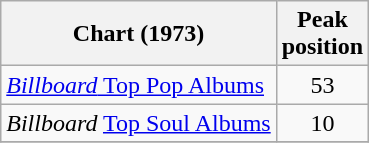<table class="wikitable">
<tr>
<th>Chart (1973)</th>
<th>Peak<br>position</th>
</tr>
<tr>
<td><a href='#'><em>Billboard</em> Top Pop Albums</a></td>
<td align=center>53</td>
</tr>
<tr>
<td><em>Billboard</em> <a href='#'>Top Soul Albums</a></td>
<td align=center>10</td>
</tr>
<tr>
</tr>
</table>
